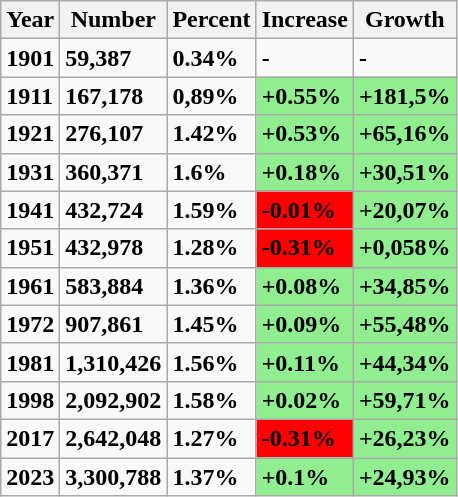<table class="wikitable">
<tr>
<th><strong>Year</strong></th>
<th><strong>Number</strong></th>
<th><strong>Percent</strong></th>
<th><strong>Increase</strong></th>
<th><strong>Growth</strong></th>
</tr>
<tr>
<td><strong>1901</strong></td>
<td><strong>59,387</strong></td>
<td><strong>0.34%</strong></td>
<td><strong>-</strong></td>
<td><strong>-</strong></td>
</tr>
<tr>
<td><strong>1911</strong></td>
<td><strong>167,178</strong></td>
<td><strong>0,89%</strong></td>
<td style="background: lightgreen"><strong>+0.55%</strong></td>
<td style="background: lightgreen"><strong>+181,5%</strong></td>
</tr>
<tr>
<td><strong>1921</strong></td>
<td><strong>276,107</strong></td>
<td><strong>1.42%</strong></td>
<td style="background: lightgreen"><strong>+0.53%</strong></td>
<td style="background: lightgreen"><strong>+65,16%</strong></td>
</tr>
<tr>
<td><strong>1931</strong></td>
<td><strong>360,371</strong></td>
<td><strong>1.6%</strong></td>
<td style="background: lightgreen"><strong>+0.18%</strong></td>
<td style="background: lightgreen"><strong>+30,51%</strong></td>
</tr>
<tr>
<td><strong>1941</strong></td>
<td><strong>432,724</strong></td>
<td><strong>1.59%</strong></td>
<td style="background: red"><strong>-0.01%</strong></td>
<td style="background: lightgreen"><strong>+20,07%</strong></td>
</tr>
<tr>
<td><strong>1951</strong></td>
<td><strong>432,978</strong></td>
<td><strong>1.28%</strong></td>
<td style="background: red"><strong>-0.31%</strong></td>
<td style="background: lightgreen"><strong>+0,058%</strong></td>
</tr>
<tr>
<td><strong>1961</strong></td>
<td><strong>583,884</strong></td>
<td><strong>1.36%</strong></td>
<td style="background: lightgreen"><strong>+0.08%</strong></td>
<td style="background: lightgreen"><strong>+34,85%</strong></td>
</tr>
<tr>
<td><strong>1972</strong></td>
<td><strong>907,861</strong></td>
<td><strong>1.45%</strong></td>
<td style="background: lightgreen"><strong>+0.09%</strong></td>
<td style="background: lightgreen"><strong>+55,48%</strong></td>
</tr>
<tr>
<td><strong>1981</strong></td>
<td><strong>1,310,426</strong></td>
<td><strong>1.56%</strong></td>
<td style="background: lightgreen"><strong>+0.11%</strong></td>
<td style="background: lightgreen"><strong>+44,34%</strong></td>
</tr>
<tr>
<td><strong>1998</strong></td>
<td><strong>2,092,902</strong></td>
<td><strong>1.58%</strong></td>
<td style="background: lightgreen"><strong>+0.02%</strong></td>
<td style="background: lightgreen"><strong>+59,71%</strong></td>
</tr>
<tr>
<td><strong>2017</strong></td>
<td><strong>2,642,048</strong></td>
<td><strong>1.27%</strong></td>
<td style="background: red"><strong>-0.31%</strong></td>
<td style="background: lightgreen"><strong>+26,23%</strong></td>
</tr>
<tr>
<td><strong>2023</strong></td>
<td><strong>3,300,788</strong></td>
<td><strong>1.37%</strong></td>
<td style="background: lightgreen"><strong>+0.1%</strong></td>
<td style="background: lightgreen"><strong>+24,93%</strong></td>
</tr>
</table>
